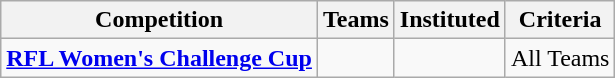<table class="wikitable">
<tr>
<th>Competition</th>
<th>Teams</th>
<th>Instituted</th>
<th>Criteria</th>
</tr>
<tr>
<td><strong><a href='#'>RFL Women's Challenge Cup</a></strong></td>
<td></td>
<td></td>
<td>All Teams</td>
</tr>
</table>
